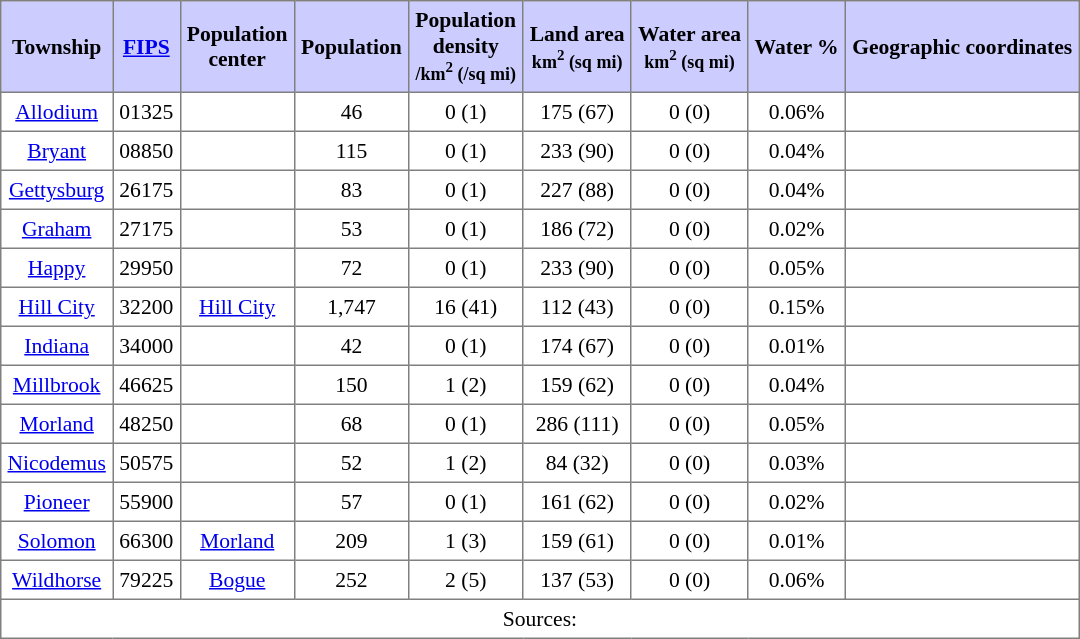<table class="toccolours" border=1 cellspacing=0 cellpadding=4 style="text-align:center; border-collapse:collapse; font-size:90%;">
<tr style="background:#ccccff">
<th>Township</th>
<th><a href='#'>FIPS</a></th>
<th>Population<br>center</th>
<th>Population</th>
<th>Population<br>density<br><small>/km<sup>2</sup> (/sq mi)</small></th>
<th>Land area<br><small>km<sup>2</sup> (sq mi)</small></th>
<th>Water area<br><small>km<sup>2</sup> (sq mi)</small></th>
<th>Water %</th>
<th>Geographic coordinates</th>
</tr>
<tr>
<td><a href='#'>Allodium</a></td>
<td>01325</td>
<td></td>
<td>46</td>
<td>0 (1)</td>
<td>175 (67)</td>
<td>0 (0)</td>
<td>0.06%</td>
<td></td>
</tr>
<tr>
<td><a href='#'>Bryant</a></td>
<td>08850</td>
<td></td>
<td>115</td>
<td>0 (1)</td>
<td>233 (90)</td>
<td>0 (0)</td>
<td>0.04%</td>
<td></td>
</tr>
<tr>
<td><a href='#'>Gettysburg</a></td>
<td>26175</td>
<td></td>
<td>83</td>
<td>0 (1)</td>
<td>227 (88)</td>
<td>0 (0)</td>
<td>0.04%</td>
<td></td>
</tr>
<tr>
<td><a href='#'>Graham</a></td>
<td>27175</td>
<td></td>
<td>53</td>
<td>0 (1)</td>
<td>186 (72)</td>
<td>0 (0)</td>
<td>0.02%</td>
<td></td>
</tr>
<tr>
<td><a href='#'>Happy</a></td>
<td>29950</td>
<td></td>
<td>72</td>
<td>0 (1)</td>
<td>233 (90)</td>
<td>0 (0)</td>
<td>0.05%</td>
<td></td>
</tr>
<tr>
<td><a href='#'>Hill City</a></td>
<td>32200</td>
<td><a href='#'>Hill City</a></td>
<td>1,747</td>
<td>16 (41)</td>
<td>112 (43)</td>
<td>0 (0)</td>
<td>0.15%</td>
<td></td>
</tr>
<tr>
<td><a href='#'>Indiana</a></td>
<td>34000</td>
<td></td>
<td>42</td>
<td>0 (1)</td>
<td>174 (67)</td>
<td>0 (0)</td>
<td>0.01%</td>
<td></td>
</tr>
<tr>
<td><a href='#'>Millbrook</a></td>
<td>46625</td>
<td></td>
<td>150</td>
<td>1 (2)</td>
<td>159 (62)</td>
<td>0 (0)</td>
<td>0.04%</td>
<td></td>
</tr>
<tr>
<td><a href='#'>Morland</a></td>
<td>48250</td>
<td></td>
<td>68</td>
<td>0 (1)</td>
<td>286 (111)</td>
<td>0 (0)</td>
<td>0.05%</td>
<td></td>
</tr>
<tr>
<td><a href='#'>Nicodemus</a></td>
<td>50575</td>
<td></td>
<td>52</td>
<td>1 (2)</td>
<td>84 (32)</td>
<td>0 (0)</td>
<td>0.03%</td>
<td></td>
</tr>
<tr>
<td><a href='#'>Pioneer</a></td>
<td>55900</td>
<td></td>
<td>57</td>
<td>0 (1)</td>
<td>161 (62)</td>
<td>0 (0)</td>
<td>0.02%</td>
<td></td>
</tr>
<tr>
<td><a href='#'>Solomon</a></td>
<td>66300</td>
<td><a href='#'>Morland</a></td>
<td>209</td>
<td>1 (3)</td>
<td>159 (61)</td>
<td>0 (0)</td>
<td>0.01%</td>
<td></td>
</tr>
<tr>
<td><a href='#'>Wildhorse</a></td>
<td>79225</td>
<td><a href='#'>Bogue</a></td>
<td>252</td>
<td>2 (5)</td>
<td>137 (53)</td>
<td>0 (0)</td>
<td>0.06%</td>
<td></td>
</tr>
<tr>
<td colspan=9>Sources: </td>
</tr>
</table>
